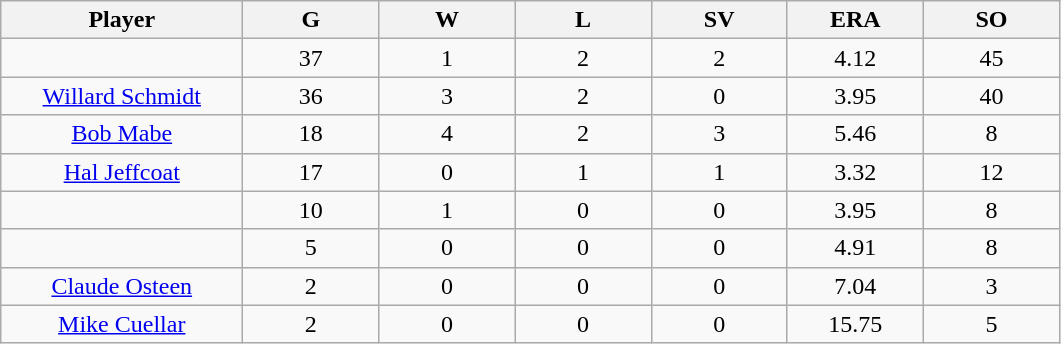<table class="wikitable sortable">
<tr>
<th bgcolor="#DDDDFF" width="16%">Player</th>
<th bgcolor="#DDDDFF" width="9%">G</th>
<th bgcolor="#DDDDFF" width="9%">W</th>
<th bgcolor="#DDDDFF" width="9%">L</th>
<th bgcolor="#DDDDFF" width="9%">SV</th>
<th bgcolor="#DDDDFF" width="9%">ERA</th>
<th bgcolor="#DDDDFF" width="9%">SO</th>
</tr>
<tr align="center">
<td></td>
<td>37</td>
<td>1</td>
<td>2</td>
<td>2</td>
<td>4.12</td>
<td>45</td>
</tr>
<tr align="center">
<td><a href='#'>Willard Schmidt</a></td>
<td>36</td>
<td>3</td>
<td>2</td>
<td>0</td>
<td>3.95</td>
<td>40</td>
</tr>
<tr align=center>
<td><a href='#'>Bob Mabe</a></td>
<td>18</td>
<td>4</td>
<td>2</td>
<td>3</td>
<td>5.46</td>
<td>8</td>
</tr>
<tr align=center>
<td><a href='#'>Hal Jeffcoat</a></td>
<td>17</td>
<td>0</td>
<td>1</td>
<td>1</td>
<td>3.32</td>
<td>12</td>
</tr>
<tr align=center>
<td></td>
<td>10</td>
<td>1</td>
<td>0</td>
<td>0</td>
<td>3.95</td>
<td>8</td>
</tr>
<tr align="center">
<td></td>
<td>5</td>
<td>0</td>
<td>0</td>
<td>0</td>
<td>4.91</td>
<td>8</td>
</tr>
<tr align="center">
<td><a href='#'>Claude Osteen</a></td>
<td>2</td>
<td>0</td>
<td>0</td>
<td>0</td>
<td>7.04</td>
<td>3</td>
</tr>
<tr align=center>
<td><a href='#'>Mike Cuellar</a></td>
<td>2</td>
<td>0</td>
<td>0</td>
<td>0</td>
<td>15.75</td>
<td>5</td>
</tr>
</table>
